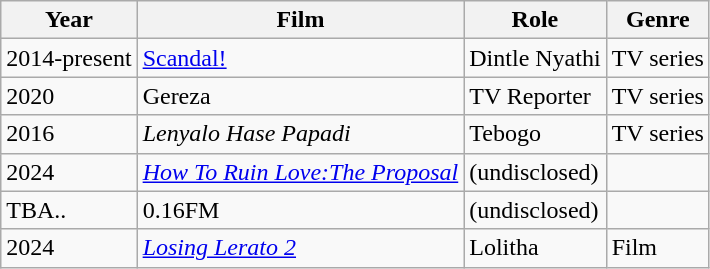<table class="wikitable">
<tr>
<th>Year</th>
<th>Film</th>
<th>Role</th>
<th>Genre</th>
</tr>
<tr>
<td>2014-present</td>
<td><a href='#'>Scandal!</a></td>
<td>Dintle Nyathi</td>
<td>TV series</td>
</tr>
<tr>
<td>2020</td>
<td>Gereza</td>
<td>TV Reporter</td>
<td>TV series</td>
</tr>
<tr>
<td>2016</td>
<td><em>Lenyalo Hase Papadi</em></td>
<td>Tebogo</td>
<td>TV series</td>
</tr>
<tr>
<td>2024</td>
<td><a href='#'><em>How To Ruin Love:The Proposal</em></a></td>
<td>(undisclosed)</td>
<td></td>
</tr>
<tr>
<td>TBA..</td>
<td>0.16FM</td>
<td>(undisclosed)</td>
<td></td>
</tr>
<tr>
<td>2024</td>
<td><em><a href='#'>Losing Lerato 2</a></em></td>
<td>Lolitha</td>
<td>Film</td>
</tr>
</table>
